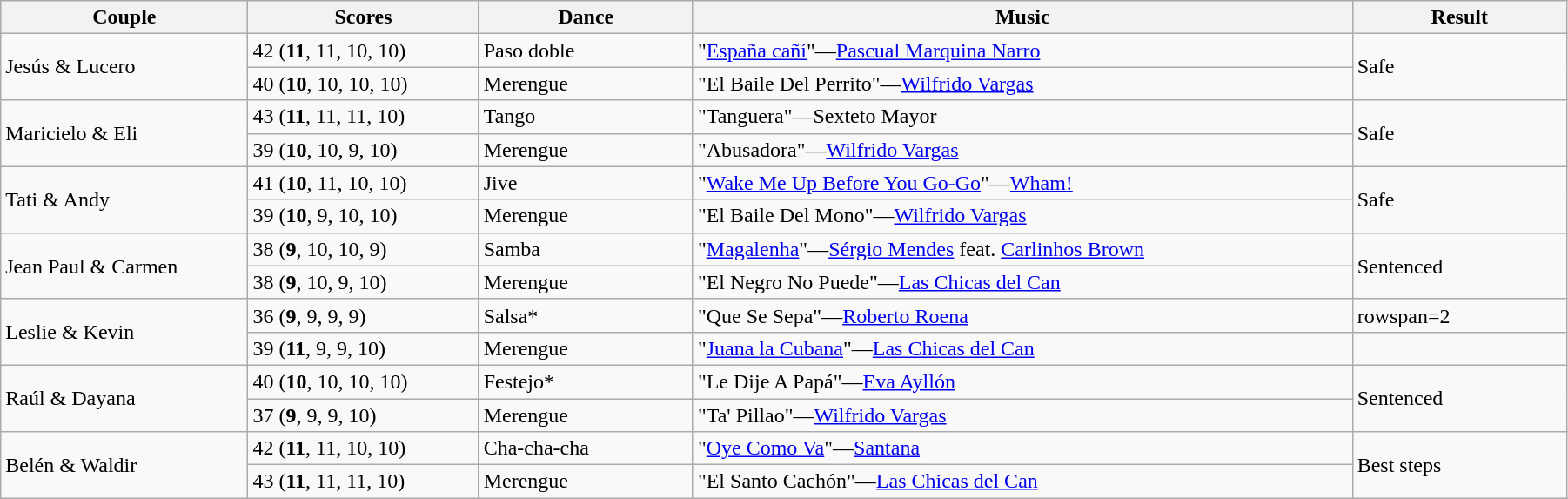<table class="wikitable sortable" style="width:95%;">
<tr>
<th style="width:15%;">Couple</th>
<th style="width:14%;">Scores</th>
<th style="width:13%;">Dance</th>
<th style="width:40%;">Music</th>
<th style="width:13%;">Result</th>
</tr>
<tr>
<td rowspan=2>Jesús & Lucero</td>
<td>42 (<strong>11</strong>, 11, 10, 10)</td>
<td>Paso doble</td>
<td>"<a href='#'>España cañí</a>"—<a href='#'>Pascual Marquina Narro</a></td>
<td rowspan=2>Safe</td>
</tr>
<tr>
<td>40 (<strong>10</strong>, 10, 10, 10)</td>
<td>Merengue</td>
<td>"El Baile Del Perrito"—<a href='#'>Wilfrido Vargas</a></td>
</tr>
<tr>
<td rowspan=2>Maricielo & Eli</td>
<td>43 (<strong>11</strong>, 11, 11, 10)</td>
<td>Tango</td>
<td>"Tanguera"—Sexteto Mayor</td>
<td rowspan=2>Safe</td>
</tr>
<tr>
<td>39 (<strong>10</strong>, 10, 9, 10)</td>
<td>Merengue</td>
<td>"Abusadora"—<a href='#'>Wilfrido Vargas</a></td>
</tr>
<tr>
<td rowspan=2>Tati & Andy</td>
<td>41 (<strong>10</strong>, 11, 10, 10)</td>
<td>Jive</td>
<td>"<a href='#'>Wake Me Up Before You Go-Go</a>"—<a href='#'>Wham!</a></td>
<td rowspan=2>Safe</td>
</tr>
<tr>
<td>39 (<strong>10</strong>, 9, 10, 10)</td>
<td>Merengue</td>
<td>"El Baile Del Mono"—<a href='#'>Wilfrido Vargas</a></td>
</tr>
<tr>
<td rowspan=2>Jean Paul & Carmen</td>
<td>38 (<strong>9</strong>, 10, 10, 9)</td>
<td>Samba</td>
<td>"<a href='#'>Magalenha</a>"—<a href='#'>Sérgio Mendes</a> feat. <a href='#'>Carlinhos Brown</a></td>
<td rowspan=2>Sentenced</td>
</tr>
<tr>
<td>38 (<strong>9</strong>, 10, 9, 10)</td>
<td>Merengue</td>
<td>"El Negro No Puede"—<a href='#'>Las Chicas del Can</a></td>
</tr>
<tr>
<td rowspan=2>Leslie & Kevin</td>
<td>36 (<strong>9</strong>, 9, 9, 9)</td>
<td>Salsa*</td>
<td>"Que Se Sepa"—<a href='#'>Roberto Roena</a></td>
<td>rowspan=2 </td>
</tr>
<tr>
<td>39 (<strong>11</strong>, 9, 9, 10)</td>
<td>Merengue</td>
<td>"<a href='#'>Juana la Cubana</a>"—<a href='#'>Las Chicas del Can</a></td>
</tr>
<tr>
<td rowspan=2>Raúl & Dayana</td>
<td>40 (<strong>10</strong>, 10, 10, 10)</td>
<td>Festejo*</td>
<td>"Le Dije A Papá"—<a href='#'>Eva Ayllón</a></td>
<td rowspan=2>Sentenced</td>
</tr>
<tr>
<td>37 (<strong>9</strong>, 9, 9, 10)</td>
<td>Merengue</td>
<td>"Ta' Pillao"—<a href='#'>Wilfrido Vargas</a></td>
</tr>
<tr>
<td rowspan=2>Belén & Waldir</td>
<td>42 (<strong>11</strong>, 11, 10, 10)</td>
<td>Cha-cha-cha</td>
<td>"<a href='#'>Oye Como Va</a>"—<a href='#'>Santana</a></td>
<td rowspan=2>Best steps</td>
</tr>
<tr>
<td>43 (<strong>11</strong>, 11, 11, 10)</td>
<td>Merengue</td>
<td>"El Santo Cachón"—<a href='#'>Las Chicas del Can</a></td>
</tr>
</table>
